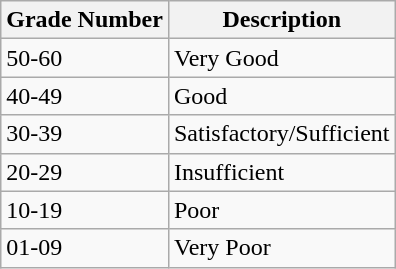<table class="wikitable">
<tr>
<th>Grade Number</th>
<th>Description</th>
</tr>
<tr>
<td>50-60</td>
<td>Very Good</td>
</tr>
<tr>
<td>40-49</td>
<td>Good</td>
</tr>
<tr>
<td>30-39</td>
<td>Satisfactory/Sufficient</td>
</tr>
<tr>
<td>20-29</td>
<td>Insufficient</td>
</tr>
<tr>
<td>10-19</td>
<td>Poor</td>
</tr>
<tr>
<td>01-09</td>
<td>Very Poor</td>
</tr>
</table>
